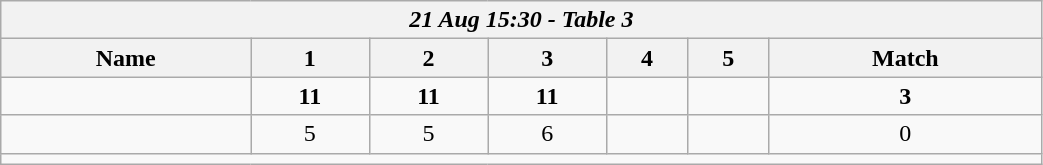<table class=wikitable style="text-align:center; width: 55%">
<tr>
<th colspan=17><em>21 Aug 15:30 - Table 3</em></th>
</tr>
<tr>
<th>Name</th>
<th>1</th>
<th>2</th>
<th>3</th>
<th>4</th>
<th>5</th>
<th>Match</th>
</tr>
<tr>
<td style="text-align:left;"><strong></strong></td>
<td><strong>11</strong></td>
<td><strong>11</strong></td>
<td><strong>11</strong></td>
<td></td>
<td></td>
<td><strong>3</strong></td>
</tr>
<tr>
<td style="text-align:left;"></td>
<td>5</td>
<td>5</td>
<td>6</td>
<td></td>
<td></td>
<td>0</td>
</tr>
<tr>
<td colspan=17></td>
</tr>
</table>
